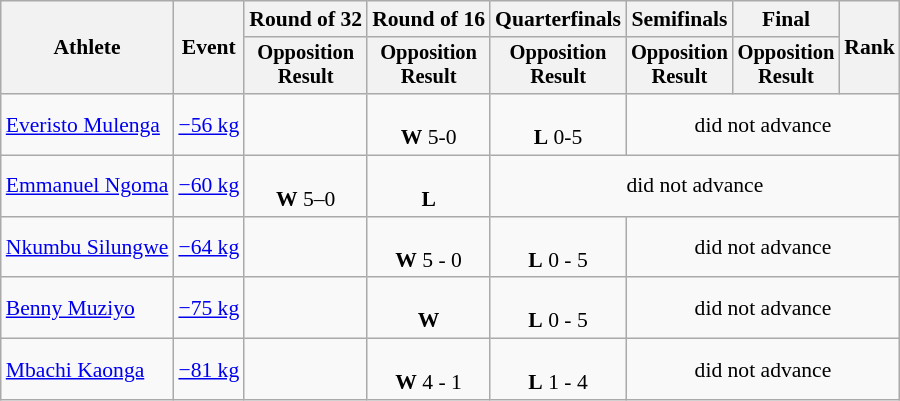<table class="wikitable" style="font-size:90%;">
<tr>
<th rowspan=2>Athlete</th>
<th rowspan=2>Event</th>
<th>Round of 32</th>
<th>Round of 16</th>
<th>Quarterfinals</th>
<th>Semifinals</th>
<th>Final</th>
<th rowspan=2>Rank</th>
</tr>
<tr style="font-size:95%">
<th>Opposition<br>Result</th>
<th>Opposition<br>Result</th>
<th>Opposition<br>Result</th>
<th>Opposition<br>Result</th>
<th>Opposition<br>Result</th>
</tr>
<tr align=center>
<td align=left><a href='#'>Everisto Mulenga</a></td>
<td align=left><a href='#'>−56 kg</a></td>
<td></td>
<td><br><strong>W</strong> 5-0</td>
<td><br><strong>L</strong> 0-5</td>
<td colspan=3>did not advance</td>
</tr>
<tr align=center>
<td align=left><a href='#'>Emmanuel Ngoma</a></td>
<td align=left><a href='#'>−60 kg</a></td>
<td><br><strong>W</strong> 5–0</td>
<td><br><strong>L</strong> </td>
<td colspan=4>did not advance</td>
</tr>
<tr align=center>
<td align=left><a href='#'>Nkumbu Silungwe</a></td>
<td align=left><a href='#'>−64 kg</a></td>
<td></td>
<td><br><strong>W</strong> 5 - 0</td>
<td><br><strong>L</strong> 0 - 5</td>
<td colspan=3>did not advance</td>
</tr>
<tr align=center>
<td align=left><a href='#'>Benny Muziyo</a></td>
<td align=left><a href='#'>−75 kg</a></td>
<td></td>
<td><br><strong>W</strong> </td>
<td><br><strong>L</strong> 0 - 5</td>
<td colspan=3>did not advance</td>
</tr>
<tr align=center>
<td align=left><a href='#'>Mbachi Kaonga</a></td>
<td align=left><a href='#'>−81 kg</a></td>
<td></td>
<td><br><strong>W</strong> 4 - 1</td>
<td><br><strong>L</strong> 1 - 4</td>
<td colspan=3>did not advance</td>
</tr>
</table>
